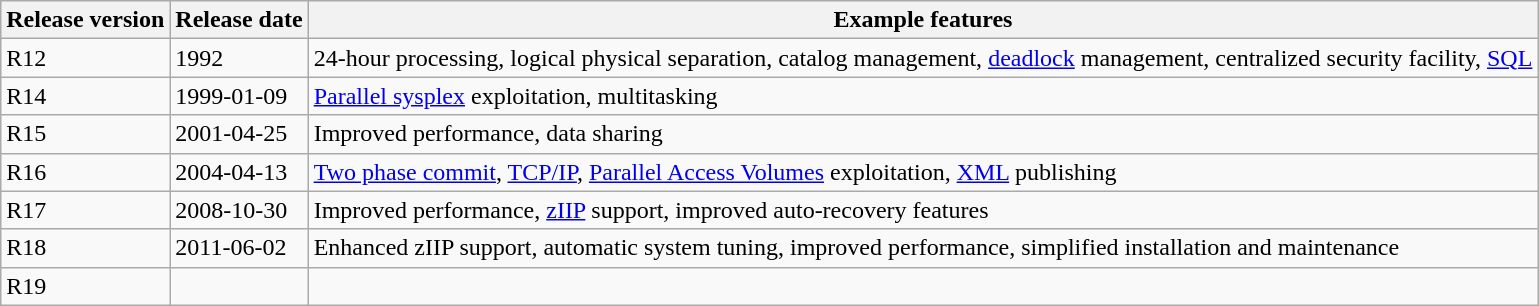<table class="wikitable">
<tr>
<th>Release version</th>
<th>Release date</th>
<th>Example features</th>
</tr>
<tr>
<td>R12</td>
<td>1992</td>
<td>24-hour processing, logical physical separation, catalog management, <a href='#'>deadlock</a> management, centralized security facility, <a href='#'>SQL</a></td>
</tr>
<tr>
<td>R14</td>
<td>1999-01-09</td>
<td><a href='#'>Parallel sysplex</a> exploitation, multitasking</td>
</tr>
<tr>
<td>R15</td>
<td>2001-04-25</td>
<td>Improved performance, data sharing</td>
</tr>
<tr>
<td>R16</td>
<td>2004-04-13</td>
<td><a href='#'>Two phase commit</a>, <a href='#'>TCP/IP</a>, <a href='#'>Parallel Access Volumes</a> exploitation, <a href='#'>XML</a> publishing</td>
</tr>
<tr>
<td>R17</td>
<td>2008-10-30</td>
<td>Improved performance, <a href='#'>zIIP</a> support, improved auto-recovery features</td>
</tr>
<tr>
<td>R18</td>
<td>2011-06-02</td>
<td>Enhanced zIIP support, automatic system tuning, improved performance, simplified installation and maintenance</td>
</tr>
<tr>
<td>R19</td>
<td></td>
<td></td>
</tr>
</table>
